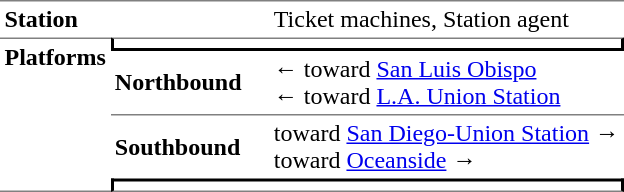<table border=0 cellspacing=0 cellpadding=3>
<tr>
<td style="border-top:solid 1px gray" width=50 valign=top><strong>Station</strong></td>
<td style="border-top:solid 1px gray" width=100></td>
<td style="border-top:solid 1px gray">Ticket machines, Station agent</td>
</tr>
<tr>
<td style="border-top:solid 1px gray;border-bottom:solid 1px gray" width=50 rowspan=5 valign=top><strong>Platforms</strong></td>
</tr>
<tr>
<td style="border-top:solid 1px gray;border-right:solid 2px black;border-left:solid 2px black;border-bottom:solid 2px black;text-align:center" colspan=2></td>
</tr>
<tr>
<td style="border-bottom:solid 1px gray"><strong>Northbound</strong></td>
<td style="border-bottom:solid 1px gray">←  toward <a href='#'>San Luis Obispo</a> <br>←  toward <a href='#'>L.A. Union Station</a> </td>
</tr>
<tr>
<td><strong>Southbound</strong></td>
<td>  toward <a href='#'>San Diego-Union Station</a>  →<br>  toward <a href='#'>Oceanside</a>  →</td>
</tr>
<tr>
<td style="border-top:solid 2px black;border-right:solid 2px black;border-left:solid 2px black;border-bottom:solid 1px gray;text-align:center" colspan=2></td>
</tr>
</table>
